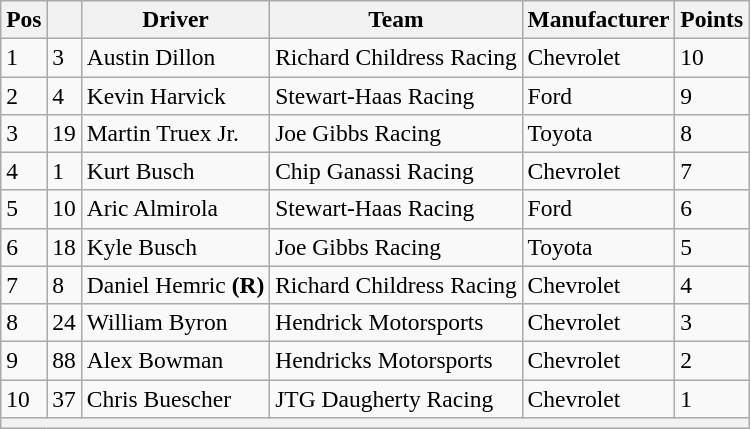<table class="wikitable" style="font-size:98%">
<tr>
<th>Pos</th>
<th></th>
<th>Driver</th>
<th>Team</th>
<th>Manufacturer</th>
<th>Points</th>
</tr>
<tr>
<td>1</td>
<td>3</td>
<td>Austin Dillon</td>
<td>Richard Childress Racing</td>
<td>Chevrolet</td>
<td>10</td>
</tr>
<tr>
<td>2</td>
<td>4</td>
<td>Kevin Harvick</td>
<td>Stewart-Haas Racing</td>
<td>Ford</td>
<td>9</td>
</tr>
<tr>
<td>3</td>
<td>19</td>
<td>Martin Truex Jr.</td>
<td>Joe Gibbs Racing</td>
<td>Toyota</td>
<td>8</td>
</tr>
<tr>
<td>4</td>
<td>1</td>
<td>Kurt Busch</td>
<td>Chip Ganassi Racing</td>
<td>Chevrolet</td>
<td>7</td>
</tr>
<tr>
<td>5</td>
<td>10</td>
<td>Aric Almirola</td>
<td>Stewart-Haas Racing</td>
<td>Ford</td>
<td>6</td>
</tr>
<tr>
<td>6</td>
<td>18</td>
<td>Kyle Busch</td>
<td>Joe Gibbs Racing</td>
<td>Toyota</td>
<td>5</td>
</tr>
<tr>
<td>7</td>
<td>8</td>
<td>Daniel Hemric <strong>(R)</strong></td>
<td>Richard Childress Racing</td>
<td>Chevrolet</td>
<td>4</td>
</tr>
<tr>
<td>8</td>
<td>24</td>
<td>William Byron</td>
<td>Hendrick Motorsports</td>
<td>Chevrolet</td>
<td>3</td>
</tr>
<tr>
<td>9</td>
<td>88</td>
<td>Alex Bowman</td>
<td>Hendricks Motorsports</td>
<td>Chevrolet</td>
<td>2</td>
</tr>
<tr>
<td>10</td>
<td>37</td>
<td>Chris Buescher</td>
<td>JTG Daugherty Racing</td>
<td>Chevrolet</td>
<td>1</td>
</tr>
<tr>
<th colspan="6"></th>
</tr>
</table>
